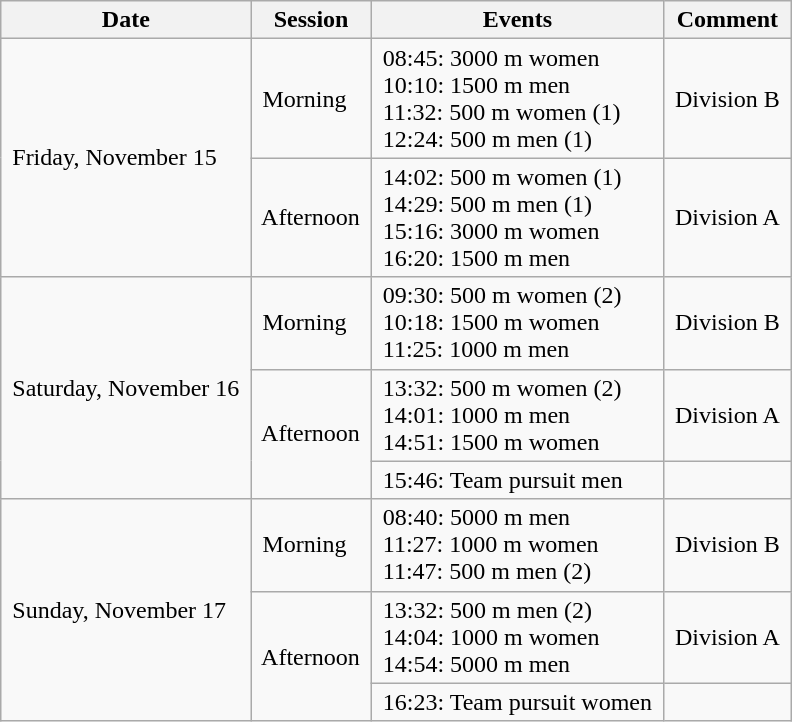<table class="wikitable" border="1">
<tr>
<th> Date </th>
<th> Session </th>
<th> Events </th>
<th> Comment </th>
</tr>
<tr>
<td rowspan=2> Friday, November 15 </td>
<td> Morning </td>
<td> 08:45: 3000 m women <br> 10:10: 1500 m men <br> 11:32: 500 m women (1) <br> 12:24: 500 m men (1) </td>
<td> Division B </td>
</tr>
<tr>
<td> Afternoon </td>
<td> 14:02: 500 m women (1) <br> 14:29: 500 m men (1) <br> 15:16: 3000 m women <br> 16:20: 1500 m men </td>
<td> Division A </td>
</tr>
<tr>
<td rowspan=3> Saturday, November 16 </td>
<td> Morning </td>
<td> 09:30: 500 m women (2) <br> 10:18: 1500 m women <br> 11:25: 1000 m men </td>
<td> Division B </td>
</tr>
<tr>
<td rowspan=2> Afternoon </td>
<td> 13:32: 500 m women (2) <br> 14:01: 1000 m men <br> 14:51: 1500 m women </td>
<td> Division A </td>
</tr>
<tr>
<td> 15:46: Team pursuit men </td>
<td></td>
</tr>
<tr>
<td rowspan=3> Sunday, November 17 </td>
<td> Morning </td>
<td> 08:40: 5000 m men <br> 11:27: 1000 m women <br> 11:47: 500 m men (2) </td>
<td> Division B </td>
</tr>
<tr>
<td rowspan=2> Afternoon </td>
<td> 13:32: 500 m men (2) <br> 14:04: 1000 m women <br> 14:54: 5000 m men </td>
<td> Division A </td>
</tr>
<tr>
<td> 16:23: Team pursuit women </td>
<td></td>
</tr>
</table>
